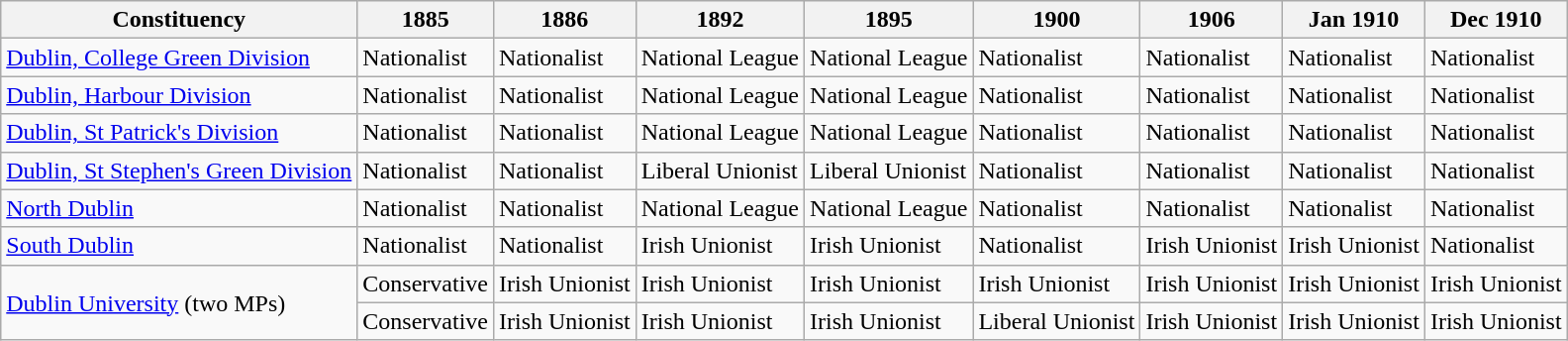<table class="wikitable sortable">
<tr>
<th>Constituency</th>
<th>1885</th>
<th>1886</th>
<th>1892</th>
<th>1895</th>
<th>1900</th>
<th>1906</th>
<th>Jan 1910</th>
<th>Dec 1910</th>
</tr>
<tr>
<td><a href='#'>Dublin, College Green Division</a></td>
<td bgcolor=>Nationalist</td>
<td bgcolor=>Nationalist</td>
<td bgcolor=>National League</td>
<td bgcolor=>National League</td>
<td bgcolor=>Nationalist</td>
<td bgcolor=>Nationalist</td>
<td bgcolor=>Nationalist</td>
<td bgcolor=>Nationalist</td>
</tr>
<tr>
<td><a href='#'>Dublin, Harbour Division</a></td>
<td bgcolor=>Nationalist</td>
<td bgcolor=>Nationalist</td>
<td bgcolor=>National League</td>
<td bgcolor=>National League</td>
<td bgcolor=>Nationalist</td>
<td bgcolor=>Nationalist</td>
<td bgcolor=>Nationalist</td>
<td bgcolor=>Nationalist</td>
</tr>
<tr>
<td><a href='#'>Dublin, St Patrick's Division</a></td>
<td bgcolor=>Nationalist</td>
<td bgcolor=>Nationalist</td>
<td bgcolor=>National League</td>
<td bgcolor=>National League</td>
<td bgcolor=>Nationalist</td>
<td bgcolor=>Nationalist</td>
<td bgcolor=>Nationalist</td>
<td bgcolor=>Nationalist</td>
</tr>
<tr>
<td><a href='#'>Dublin, St Stephen's Green Division</a></td>
<td bgcolor=>Nationalist</td>
<td bgcolor=>Nationalist</td>
<td bgcolor=>Liberal Unionist</td>
<td bgcolor=>Liberal Unionist</td>
<td bgcolor=>Nationalist</td>
<td bgcolor=>Nationalist</td>
<td bgcolor=>Nationalist</td>
<td bgcolor=>Nationalist</td>
</tr>
<tr>
<td><a href='#'>North Dublin</a></td>
<td bgcolor=>Nationalist</td>
<td bgcolor=>Nationalist</td>
<td bgcolor=>National League</td>
<td bgcolor=>National League</td>
<td bgcolor=>Nationalist</td>
<td bgcolor=>Nationalist</td>
<td bgcolor=>Nationalist</td>
<td bgcolor=>Nationalist</td>
</tr>
<tr>
<td><a href='#'>South Dublin</a></td>
<td bgcolor=>Nationalist</td>
<td bgcolor=>Nationalist</td>
<td bgcolor=>Irish Unionist</td>
<td bgcolor=>Irish Unionist</td>
<td bgcolor=>Nationalist</td>
<td bgcolor=>Irish Unionist</td>
<td bgcolor=>Irish Unionist</td>
<td bgcolor=>Nationalist</td>
</tr>
<tr>
<td rowspan="2"><a href='#'>Dublin University</a> (two MPs)</td>
<td bgcolor=>Conservative</td>
<td bgcolor=>Irish Unionist</td>
<td bgcolor=>Irish Unionist</td>
<td bgcolor=>Irish Unionist</td>
<td bgcolor=>Irish Unionist</td>
<td bgcolor=>Irish Unionist</td>
<td bgcolor=>Irish Unionist</td>
<td bgcolor=>Irish Unionist</td>
</tr>
<tr>
<td bgcolor=>Conservative</td>
<td bgcolor=>Irish Unionist</td>
<td bgcolor=>Irish Unionist</td>
<td bgcolor=>Irish Unionist</td>
<td bgcolor=>Liberal Unionist</td>
<td bgcolor=>Irish Unionist</td>
<td bgcolor=>Irish Unionist</td>
<td bgcolor=>Irish Unionist</td>
</tr>
</table>
